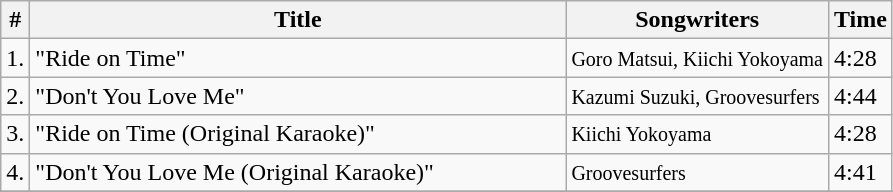<table class="wikitable">
<tr>
<th>#</th>
<th width="350">Title</th>
<th>Songwriters</th>
<th>Time</th>
</tr>
<tr>
<td>1.</td>
<td>"Ride on Time"</td>
<td><small>Goro Matsui, Kiichi Yokoyama</small></td>
<td>4:28</td>
</tr>
<tr>
<td>2.</td>
<td>"Don't You Love Me"</td>
<td><small>Kazumi Suzuki, Groovesurfers</small></td>
<td>4:44</td>
</tr>
<tr>
<td>3.</td>
<td>"Ride on Time (Original Karaoke)"</td>
<td><small>Kiichi Yokoyama</small></td>
<td>4:28</td>
</tr>
<tr>
<td>4.</td>
<td>"Don't You Love Me (Original Karaoke)"</td>
<td><small>Groovesurfers</small></td>
<td>4:41</td>
</tr>
<tr>
</tr>
</table>
